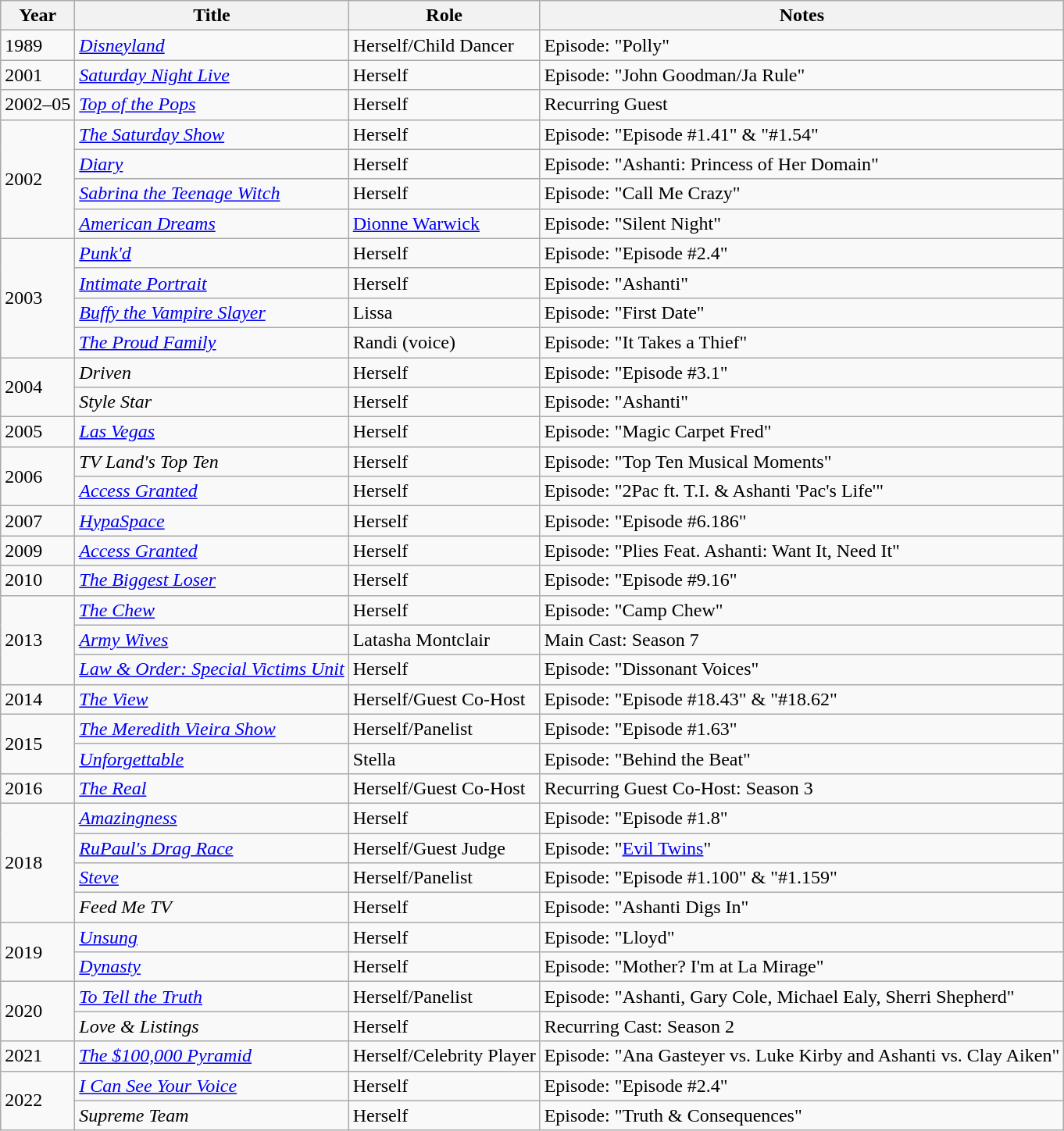<table class="wikitable plainrowheaders sortable" style="margin-right: 0;">
<tr>
<th>Year</th>
<th>Title</th>
<th>Role</th>
<th>Notes</th>
</tr>
<tr>
<td>1989</td>
<td><em><a href='#'>Disneyland</a></em></td>
<td>Herself/Child Dancer</td>
<td>Episode: "Polly"</td>
</tr>
<tr>
<td>2001</td>
<td><em><a href='#'>Saturday Night Live</a></em></td>
<td>Herself</td>
<td>Episode: "John Goodman/Ja Rule"</td>
</tr>
<tr>
<td>2002–05</td>
<td><em><a href='#'>Top of the Pops</a></em></td>
<td>Herself</td>
<td>Recurring Guest</td>
</tr>
<tr>
<td rowspan=4>2002</td>
<td><em><a href='#'>The Saturday Show</a></em></td>
<td>Herself</td>
<td>Episode: "Episode #1.41" & "#1.54"</td>
</tr>
<tr>
<td><em><a href='#'>Diary</a></em></td>
<td>Herself</td>
<td>Episode: "Ashanti: Princess of Her Domain"</td>
</tr>
<tr>
<td><em><a href='#'>Sabrina the Teenage Witch</a></em></td>
<td>Herself</td>
<td>Episode: "Call Me Crazy"</td>
</tr>
<tr>
<td><em><a href='#'>American Dreams</a></em></td>
<td><a href='#'>Dionne Warwick</a></td>
<td>Episode: "Silent Night"</td>
</tr>
<tr>
<td rowspan=4>2003</td>
<td><em><a href='#'>Punk'd</a></em></td>
<td>Herself</td>
<td>Episode: "Episode #2.4"</td>
</tr>
<tr>
<td><em><a href='#'>Intimate Portrait</a></em></td>
<td>Herself</td>
<td>Episode: "Ashanti"</td>
</tr>
<tr>
<td><em><a href='#'>Buffy the Vampire Slayer</a></em></td>
<td>Lissa</td>
<td>Episode: "First Date"</td>
</tr>
<tr>
<td><em><a href='#'>The Proud Family</a></em></td>
<td>Randi (voice)</td>
<td>Episode: "It Takes a Thief"</td>
</tr>
<tr>
<td rowspan=2>2004</td>
<td><em>Driven</em></td>
<td>Herself</td>
<td>Episode: "Episode #3.1"</td>
</tr>
<tr>
<td><em>Style Star</em></td>
<td>Herself</td>
<td>Episode: "Ashanti"</td>
</tr>
<tr>
<td>2005</td>
<td><em><a href='#'>Las Vegas</a></em></td>
<td>Herself</td>
<td>Episode: "Magic Carpet Fred"</td>
</tr>
<tr>
<td rowspan=2>2006</td>
<td><em>TV Land's Top Ten</em></td>
<td>Herself</td>
<td>Episode: "Top Ten Musical Moments"</td>
</tr>
<tr>
<td><em><a href='#'>Access Granted</a></em></td>
<td>Herself</td>
<td>Episode: "2Pac ft. T.I. & Ashanti 'Pac's Life'"</td>
</tr>
<tr>
<td>2007</td>
<td><em><a href='#'>HypaSpace</a></em></td>
<td>Herself</td>
<td>Episode: "Episode #6.186"</td>
</tr>
<tr>
<td>2009</td>
<td><em><a href='#'>Access Granted</a></em></td>
<td>Herself</td>
<td>Episode: "Plies Feat. Ashanti: Want It, Need It"</td>
</tr>
<tr>
<td>2010</td>
<td><em><a href='#'>The Biggest Loser</a></em></td>
<td>Herself</td>
<td>Episode: "Episode #9.16"</td>
</tr>
<tr>
<td rowspan=3>2013</td>
<td><em><a href='#'>The Chew</a></em></td>
<td>Herself</td>
<td>Episode: "Camp Chew"</td>
</tr>
<tr>
<td><em><a href='#'>Army Wives</a></em></td>
<td>Latasha Montclair</td>
<td>Main Cast: Season 7</td>
</tr>
<tr>
<td><em><a href='#'>Law & Order: Special Victims Unit</a></em></td>
<td>Herself</td>
<td>Episode: "Dissonant Voices"</td>
</tr>
<tr>
<td>2014</td>
<td><em><a href='#'>The View</a></em></td>
<td>Herself/Guest Co-Host</td>
<td>Episode: "Episode #18.43" & "#18.62"</td>
</tr>
<tr>
<td rowspan=2>2015</td>
<td><em><a href='#'>The Meredith Vieira Show</a></em></td>
<td>Herself/Panelist</td>
<td>Episode: "Episode #1.63"</td>
</tr>
<tr>
<td><em><a href='#'>Unforgettable</a></em></td>
<td>Stella</td>
<td>Episode: "Behind the Beat"</td>
</tr>
<tr>
<td>2016</td>
<td><em><a href='#'>The Real</a></em></td>
<td>Herself/Guest Co-Host</td>
<td>Recurring Guest Co-Host: Season 3</td>
</tr>
<tr>
<td rowspan=4>2018</td>
<td><em><a href='#'>Amazingness</a></em></td>
<td>Herself</td>
<td>Episode: "Episode #1.8"</td>
</tr>
<tr>
<td><em><a href='#'>RuPaul's Drag Race</a></em></td>
<td>Herself/Guest Judge</td>
<td>Episode: "<a href='#'>Evil Twins</a>"</td>
</tr>
<tr>
<td><em><a href='#'>Steve</a></em></td>
<td>Herself/Panelist</td>
<td>Episode: "Episode #1.100" & "#1.159"</td>
</tr>
<tr>
<td><em>Feed Me TV</em></td>
<td>Herself</td>
<td>Episode: "Ashanti Digs In"</td>
</tr>
<tr>
<td rowspan=2>2019</td>
<td><em><a href='#'>Unsung</a></em></td>
<td>Herself</td>
<td>Episode: "Lloyd"</td>
</tr>
<tr>
<td><em><a href='#'>Dynasty</a></em></td>
<td>Herself</td>
<td>Episode: "Mother? I'm at La Mirage"</td>
</tr>
<tr>
<td rowspan=2>2020</td>
<td><em><a href='#'>To Tell the Truth</a></em></td>
<td>Herself/Panelist</td>
<td>Episode: "Ashanti, Gary Cole, Michael Ealy, Sherri Shepherd"</td>
</tr>
<tr>
<td><em>Love & Listings</em></td>
<td>Herself</td>
<td>Recurring Cast: Season 2</td>
</tr>
<tr>
<td>2021</td>
<td><em><a href='#'>The $100,000 Pyramid</a></em></td>
<td>Herself/Celebrity Player</td>
<td>Episode: "Ana Gasteyer vs. Luke Kirby and Ashanti vs. Clay Aiken"</td>
</tr>
<tr>
<td rowspan=2>2022</td>
<td><em><a href='#'>I Can See Your Voice</a></em></td>
<td>Herself</td>
<td>Episode: "Episode #2.4"</td>
</tr>
<tr>
<td><em>Supreme Team</em></td>
<td>Herself</td>
<td>Episode: "Truth & Consequences"</td>
</tr>
</table>
